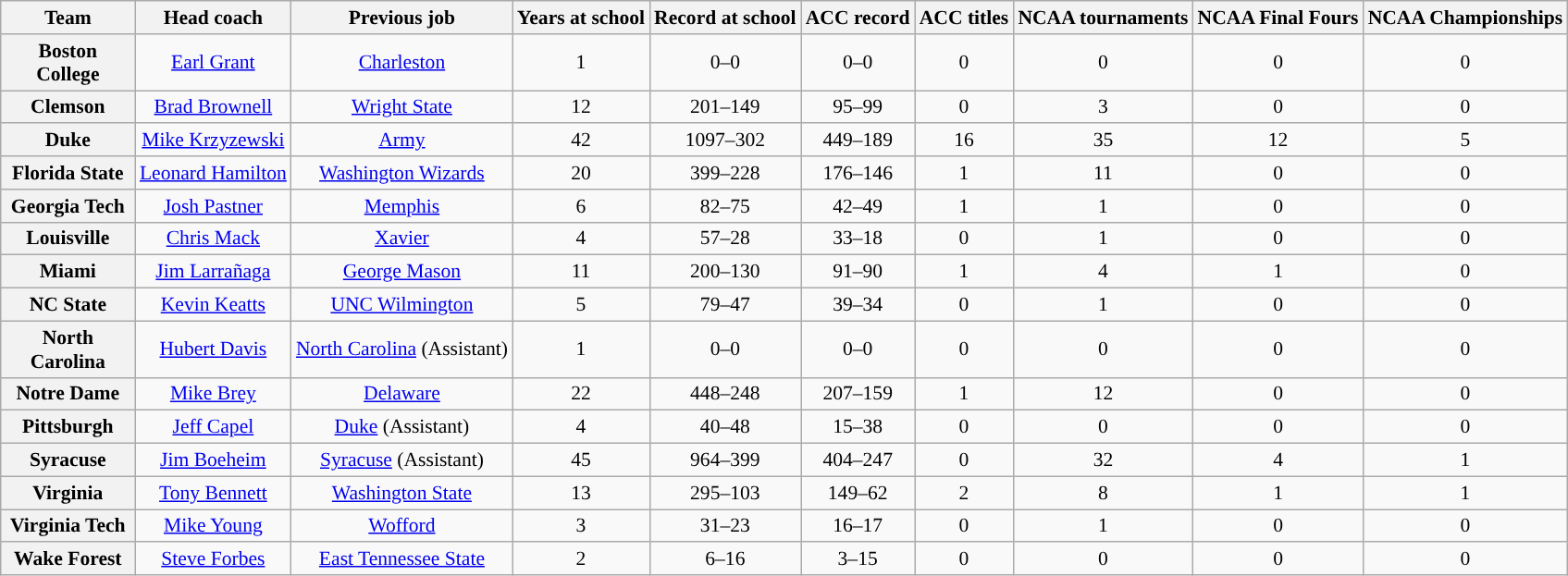<table class="wikitable sortable" style="text-align: center;font-size:90%;">
<tr>
<th width="90">Team</th>
<th>Head coach</th>
<th>Previous job</th>
<th>Years at school</th>
<th>Record at school</th>
<th>ACC record</th>
<th>ACC titles</th>
<th>NCAA tournaments</th>
<th>NCAA Final Fours</th>
<th>NCAA Championships</th>
</tr>
<tr>
<th style=>Boston College</th>
<td><a href='#'>Earl Grant</a></td>
<td><a href='#'>Charleston</a></td>
<td>1</td>
<td>0–0</td>
<td>0–0</td>
<td>0</td>
<td>0</td>
<td>0</td>
<td>0</td>
</tr>
<tr>
<th>Clemson</th>
<td><a href='#'>Brad Brownell</a></td>
<td><a href='#'>Wright State</a></td>
<td>12</td>
<td>201–149</td>
<td>95–99</td>
<td>0</td>
<td>3</td>
<td>0</td>
<td>0</td>
</tr>
<tr>
<th>Duke</th>
<td><a href='#'>Mike Krzyzewski</a></td>
<td><a href='#'>Army</a></td>
<td>42</td>
<td>1097–302</td>
<td>449–189</td>
<td>16</td>
<td>35</td>
<td>12</td>
<td>5</td>
</tr>
<tr>
<th style=>Florida State</th>
<td><a href='#'>Leonard Hamilton</a></td>
<td><a href='#'>Washington Wizards</a></td>
<td>20</td>
<td>399–228</td>
<td>176–146</td>
<td>1</td>
<td>11</td>
<td>0</td>
<td>0</td>
</tr>
<tr>
<th>Georgia Tech</th>
<td><a href='#'>Josh Pastner</a></td>
<td><a href='#'>Memphis</a></td>
<td>6</td>
<td>82–75</td>
<td>42–49</td>
<td>1</td>
<td>1</td>
<td>0</td>
<td>0</td>
</tr>
<tr>
<th>Louisville</th>
<td><a href='#'>Chris Mack</a></td>
<td><a href='#'>Xavier</a></td>
<td>4</td>
<td>57–28</td>
<td>33–18</td>
<td>0</td>
<td>1</td>
<td>0</td>
<td>0</td>
</tr>
<tr>
<th>Miami</th>
<td><a href='#'>Jim Larrañaga</a></td>
<td><a href='#'>George Mason</a></td>
<td>11</td>
<td>200–130</td>
<td>91–90</td>
<td>1</td>
<td>4</td>
<td>1</td>
<td>0</td>
</tr>
<tr>
<th>NC State</th>
<td><a href='#'>Kevin Keatts</a></td>
<td><a href='#'>UNC Wilmington</a></td>
<td>5</td>
<td>79–47</td>
<td>39–34</td>
<td>0</td>
<td>1</td>
<td>0</td>
<td>0</td>
</tr>
<tr>
<th>North Carolina</th>
<td><a href='#'>Hubert Davis</a></td>
<td><a href='#'>North Carolina</a> (Assistant)</td>
<td>1</td>
<td>0–0</td>
<td>0–0</td>
<td>0</td>
<td>0</td>
<td>0</td>
<td>0</td>
</tr>
<tr>
<th style=>Notre Dame</th>
<td><a href='#'>Mike Brey</a></td>
<td><a href='#'>Delaware</a></td>
<td>22</td>
<td>448–248</td>
<td>207–159</td>
<td>1</td>
<td>12</td>
<td>0</td>
<td>0</td>
</tr>
<tr>
<th style=>Pittsburgh</th>
<td><a href='#'>Jeff Capel</a></td>
<td><a href='#'>Duke</a> (Assistant)</td>
<td>4</td>
<td>40–48</td>
<td>15–38</td>
<td>0</td>
<td>0</td>
<td>0</td>
<td>0</td>
</tr>
<tr>
<th style=>Syracuse</th>
<td><a href='#'>Jim Boeheim</a></td>
<td><a href='#'>Syracuse</a> (Assistant)</td>
<td>45</td>
<td>964–399</td>
<td>404–247</td>
<td>0</td>
<td>32</td>
<td>4</td>
<td>1</td>
</tr>
<tr>
<th>Virginia</th>
<td><a href='#'>Tony Bennett</a></td>
<td><a href='#'>Washington State</a></td>
<td>13</td>
<td>295–103</td>
<td>149–62</td>
<td>2</td>
<td>8</td>
<td>1</td>
<td>1</td>
</tr>
<tr>
<th>Virginia Tech</th>
<td><a href='#'>Mike Young</a></td>
<td><a href='#'>Wofford</a></td>
<td>3</td>
<td>31–23</td>
<td>16–17</td>
<td>0</td>
<td>1</td>
<td>0</td>
<td>0</td>
</tr>
<tr>
<th style=>Wake Forest</th>
<td><a href='#'>Steve Forbes</a></td>
<td><a href='#'>East Tennessee State</a></td>
<td>2</td>
<td>6–16</td>
<td>3–15</td>
<td>0</td>
<td>0</td>
<td>0</td>
<td>0</td>
</tr>
</table>
